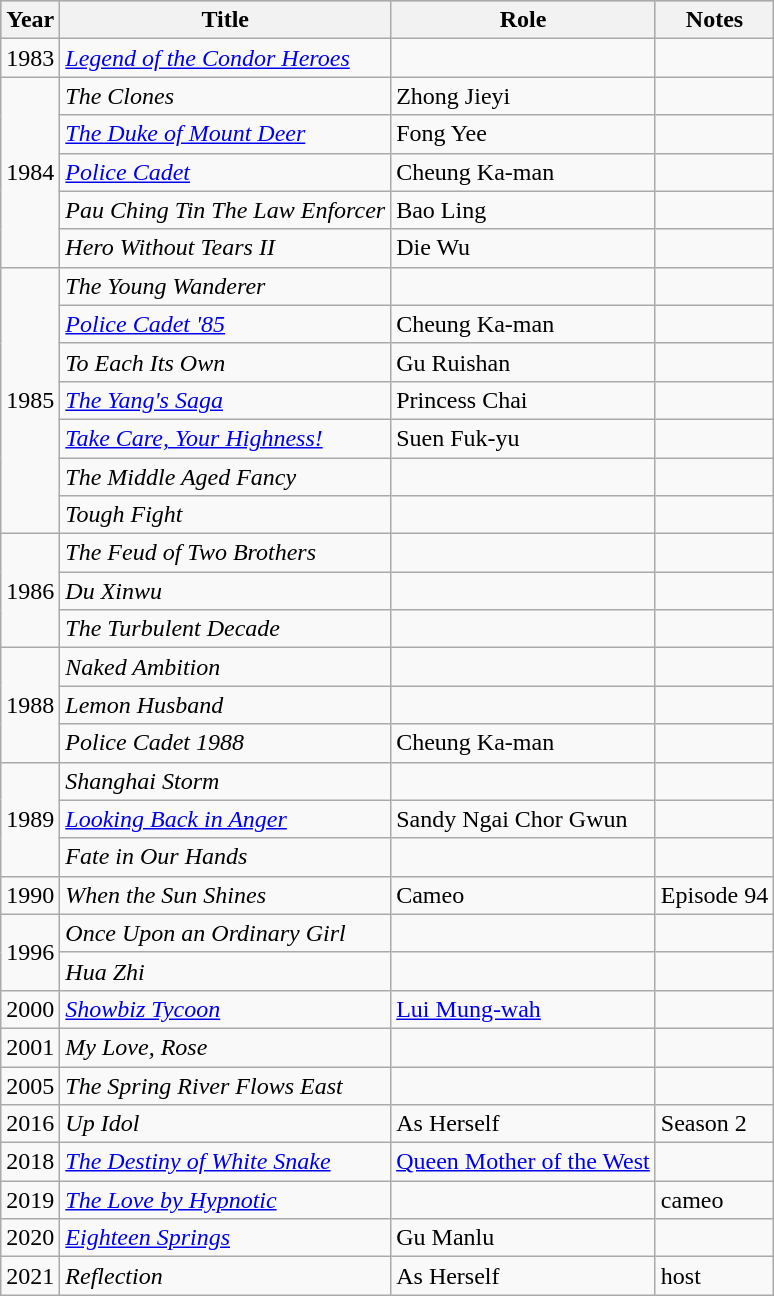<table class="wikitable sortable">
<tr style="background:#b0c4de; text-align:center;">
<th>Year</th>
<th>Title</th>
<th>Role</th>
<th class="unsortable">Notes</th>
</tr>
<tr>
<td rowspan="1">1983</td>
<td><em><a href='#'>Legend of the Condor Heroes</a></em></td>
<td></td>
<td></td>
</tr>
<tr>
<td rowspan="5">1984</td>
<td data-sort-value="Clones, The"><em>The Clones</em></td>
<td>Zhong Jieyi</td>
<td></td>
</tr>
<tr>
<td data-sort-value="Duke of Mount Deer, The"><em><a href='#'>The Duke of Mount Deer</a></em></td>
<td>Fong Yee</td>
<td></td>
</tr>
<tr>
<td><em><a href='#'>Police Cadet</a></em></td>
<td>Cheung Ka-man</td>
<td></td>
</tr>
<tr>
<td><em>Pau Ching Tin The Law Enforcer</em></td>
<td>Bao Ling</td>
<td></td>
</tr>
<tr>
<td><em>Hero Without Tears II</em></td>
<td>Die Wu</td>
<td></td>
</tr>
<tr>
<td rowspan=7>1985</td>
<td data-sort-value="Young Wanderer, The"><em>The Young Wanderer</em></td>
<td></td>
<td></td>
</tr>
<tr>
<td><em><a href='#'>Police Cadet '85</a></em></td>
<td>Cheung Ka-man</td>
<td></td>
</tr>
<tr>
<td><em>To Each Its Own</em></td>
<td>Gu Ruishan</td>
<td></td>
</tr>
<tr>
<td data-sort-value="Yang's Saga, The"><em><a href='#'>The Yang's Saga</a></em></td>
<td>Princess Chai</td>
<td></td>
</tr>
<tr>
<td><em><a href='#'>Take Care, Your Highness!</a></em></td>
<td>Suen Fuk-yu</td>
<td></td>
</tr>
<tr>
<td data-sort-value="Middle Aged Fancy, The"><em>The Middle Aged Fancy</em></td>
<td></td>
<td></td>
</tr>
<tr>
<td><em>Tough Fight</em></td>
<td></td>
<td></td>
</tr>
<tr>
<td rowspan=3>1986</td>
<td data-sort-value="Feud of Two Brothers, The"><em>The Feud of Two Brothers</em></td>
<td></td>
<td></td>
</tr>
<tr>
<td><em>Du Xinwu</em></td>
<td></td>
<td></td>
</tr>
<tr>
<td data-sort-value="Turbulent Decade, The"><em>The Turbulent Decade</em></td>
<td></td>
<td></td>
</tr>
<tr>
<td rowspan=3>1988</td>
<td><em>Naked Ambition</em></td>
<td></td>
<td></td>
</tr>
<tr>
<td><em>Lemon Husband</em></td>
<td></td>
<td></td>
</tr>
<tr>
<td><em>Police Cadet 1988</em></td>
<td>Cheung Ka-man</td>
<td></td>
</tr>
<tr>
<td rowspan=3>1989</td>
<td><em>Shanghai Storm</em></td>
<td></td>
<td></td>
</tr>
<tr>
<td><em><a href='#'>Looking Back in Anger</a></em></td>
<td>Sandy Ngai Chor Gwun</td>
<td></td>
</tr>
<tr>
<td><em>Fate in Our Hands</em></td>
<td></td>
<td></td>
</tr>
<tr>
<td>1990</td>
<td><em>When the Sun Shines</em></td>
<td>Cameo</td>
<td>Episode 94</td>
</tr>
<tr>
<td rowspan=2>1996</td>
<td><em>Once Upon an Ordinary Girl</em></td>
<td></td>
<td></td>
</tr>
<tr>
<td><em>Hua Zhi</em></td>
<td></td>
<td></td>
</tr>
<tr>
<td>2000</td>
<td><em><a href='#'>Showbiz Tycoon</a></em></td>
<td><a href='#'>Lui Mung-wah</a></td>
<td></td>
</tr>
<tr>
<td>2001</td>
<td><em>My Love, Rose</em></td>
<td></td>
<td></td>
</tr>
<tr>
<td>2005</td>
<td data-sort-value="Spring River Flows East, The"><em>The Spring River Flows East</em></td>
<td></td>
<td></td>
</tr>
<tr>
<td>2016</td>
<td><em>Up Idol</em></td>
<td>As Herself</td>
<td>Season 2</td>
</tr>
<tr>
<td>2018</td>
<td data-sort-value="Destiny of White Snake, The"><em><a href='#'>The Destiny of White Snake</a></em></td>
<td><a href='#'>Queen Mother of the West</a></td>
<td></td>
</tr>
<tr>
<td>2019</td>
<td data-sort-value="Love by Hypnotic, The"><em><a href='#'>The Love by Hypnotic</a></em></td>
<td></td>
<td>cameo</td>
</tr>
<tr>
<td>2020</td>
<td><em><a href='#'>Eighteen Springs</a></em></td>
<td>Gu Manlu</td>
<td></td>
</tr>
<tr>
<td>2021</td>
<td><em>Reflection</em></td>
<td>As Herself</td>
<td>host</td>
</tr>
</table>
